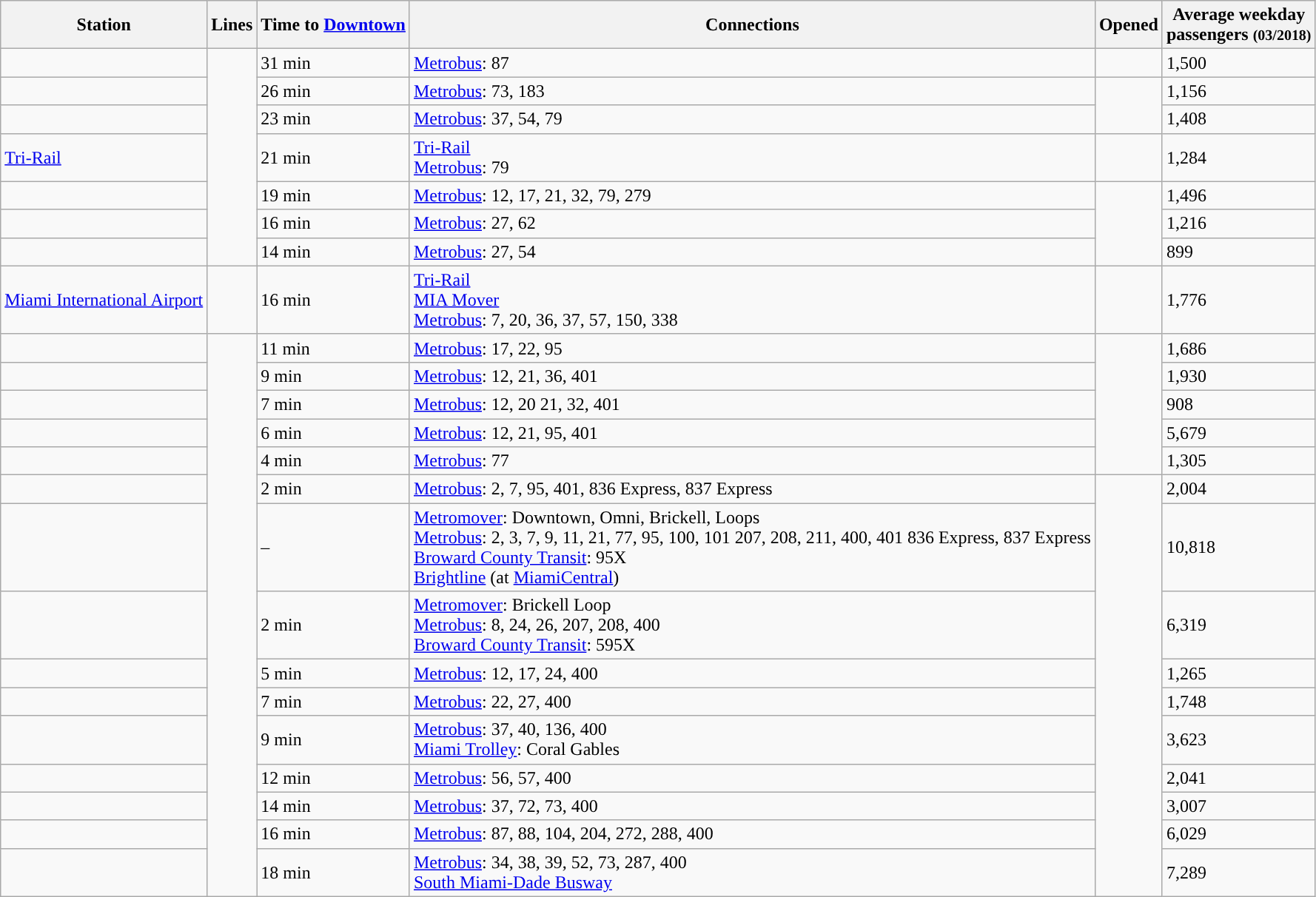<table class="wikitable sortable">
<tr>
<th>Station</th>
<th class="unsortable">Lines</th>
<th>Time to <a href='#'>Downtown</a></th>
<th class="unsortable">Connections</th>
<th class="unsortable">Opened</th>
<th>Average weekday<br>passengers <small>(03/2018)</small></th>
</tr>
<tr>
<td> </td>
<td rowspan="7"></td>
<td data-sort-value="31 min">31 min</td>
<td><a href='#'>Metrobus</a>: 87</td>
<td></td>
<td>1,500</td>
</tr>
<tr>
<td> </td>
<td data-sort-value="26 min">26 min</td>
<td><a href='#'>Metrobus</a>: 73, 183</td>
<td rowspan="2"></td>
<td>1,156</td>
</tr>
<tr>
<td>  </td>
<td data-sort-value="23 min">23 min</td>
<td><a href='#'>Metrobus</a>: 37, 54, 79</td>
<td>1,408</td>
</tr>
<tr>
<td><a href='#'>Tri-Rail</a> </td>
<td data-sort-value="21 min">21 min</td>
<td><a href='#'>Tri-Rail</a><br><a href='#'>Metrobus</a>: 79</td>
<td></td>
<td>1,284</td>
</tr>
<tr>
<td> </td>
<td data-sort-value="19 min">19 min</td>
<td><a href='#'>Metrobus</a>: 12, 17, 21, 32, 79, 279</td>
<td rowspan="3"></td>
<td>1,496</td>
</tr>
<tr>
<td> </td>
<td data-sort-value="16 min">16 min</td>
<td><a href='#'>Metrobus</a>: 27, 62</td>
<td>1,216</td>
</tr>
<tr>
<td> </td>
<td data-sort-value="14 min">14 min</td>
<td><a href='#'>Metrobus</a>: 27, 54</td>
<td>899</td>
</tr>
<tr>
<td><a href='#'>Miami International Airport</a> </td>
<td></td>
<td data-sort-value="09 min">16 min</td>
<td><a href='#'>Tri-Rail</a><br><a href='#'>MIA Mover</a><br><a href='#'>Metrobus</a>: 7, 20,  36, 37, 57, 150, 338</td>
<td></td>
<td>1,776</td>
</tr>
<tr>
<td> </td>
<td rowspan="15"> </td>
<td data-sort-value="11 min">11 min</td>
<td><a href='#'>Metrobus</a>: 17, 22, 95</td>
<td rowspan="5"></td>
<td>1,686</td>
</tr>
<tr>
<td> </td>
<td data-sort-value="09 min">9 min</td>
<td><a href='#'>Metrobus</a>: 12, 21, 36, 401</td>
<td>1,930</td>
</tr>
<tr>
<td> </td>
<td data-sort-value="07 min">7 min</td>
<td><a href='#'>Metrobus</a>: 12, 20  21, 32, 401</td>
<td>908</td>
</tr>
<tr>
<td></td>
<td data-sort-value="06 min">6 min</td>
<td><a href='#'>Metrobus</a>: 12, 21,  95, 401</td>
<td>5,679</td>
</tr>
<tr>
<td> </td>
<td data-sort-value="04 min">4 min</td>
<td><a href='#'>Metrobus</a>: 77</td>
<td>1,305</td>
</tr>
<tr>
<td></td>
<td data-sort-value="02 min">2 min</td>
<td><a href='#'>Metrobus</a>: 2, 7, 95, 401, 836 Express, 837 Express</td>
<td rowspan="10"></td>
<td>2,004</td>
</tr>
<tr>
<td> </td>
<td data-sort-value="00 min">–</td>
<td><a href='#'>Metromover</a>: Downtown, Omni, Brickell, Loops<br><a href='#'>Metrobus</a>: 2, 3, 7, 9, 11, 21, 77, 95, 100, 101 207, 208, 211, 400, 401 836 Express, 837 Express<br><a href='#'>Broward County Transit</a>: 95X<br><a href='#'>Brightline</a> (at <a href='#'>MiamiCentral</a>)</td>
<td>10,818</td>
</tr>
<tr>
<td></td>
<td data-sort-value="02 min">2 min</td>
<td><a href='#'>Metromover</a>: Brickell Loop<br><a href='#'>Metrobus</a>: 8, 24, 26, 207, 208, 400<br><a href='#'>Broward County Transit</a>: 595X</td>
<td>6,319</td>
</tr>
<tr>
<td> </td>
<td data-sort-value="05 min">5 min</td>
<td><a href='#'>Metrobus</a>: 12, 17, 24, 400</td>
<td>1,265</td>
</tr>
<tr>
<td> </td>
<td data-sort-value="07 min">7 min</td>
<td><a href='#'>Metrobus</a>: 22, 27, 400</td>
<td>1,748</td>
</tr>
<tr>
<td> </td>
<td data-sort-value="09 min">9 min</td>
<td><a href='#'>Metrobus</a>: 37, 40, 136, 400<br><a href='#'>Miami Trolley</a>: Coral Gables</td>
<td>3,623</td>
</tr>
<tr>
<td> </td>
<td data-sort-value="12 min">12 min</td>
<td><a href='#'>Metrobus</a>: 56, 57, 400</td>
<td>2,041</td>
</tr>
<tr>
<td> </td>
<td data-sort-value="14 min">14 min</td>
<td><a href='#'>Metrobus</a>: 37, 72, 73, 400</td>
<td>3,007</td>
</tr>
<tr>
<td> </td>
<td data-sort-value="16 min">16 min</td>
<td><a href='#'>Metrobus</a>: 87, 88, 104, 204, 272, 288, 400</td>
<td>6,029</td>
</tr>
<tr>
<td> </td>
<td data-sort-value="18 min">18 min</td>
<td><a href='#'>Metrobus</a>: 34, 38, 39, 52, 73, 287, 400<br><a href='#'>South Miami-Dade Busway</a></td>
<td>7,289</td>
</tr>
</table>
